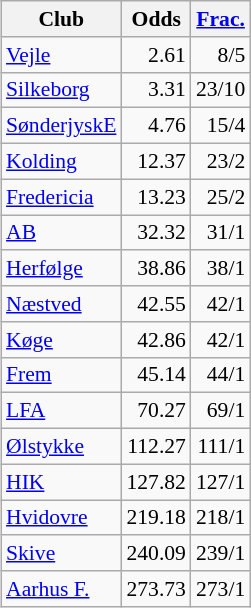<table class="wikitable sortable" style="float:right; clear:right; margin-left:1em;">
<tr style="font-size:0.90em;">
<th>Club</th>
<th>Odds</th>
<th><a href='#'>Frac.</a></th>
</tr>
<tr style="font-size:0.90em;">
<td><a href='#'>Vejle</a></td>
<td style="text-align:right;">2.61</td>
<td style="text-align:right;">8/5</td>
</tr>
<tr style="font-size:0.90em;">
<td><a href='#'>Silkeborg</a></td>
<td style="text-align:right;">3.31</td>
<td style="text-align:right;">23/10</td>
</tr>
<tr style="font-size:0.90em;">
<td><a href='#'>SønderjyskE</a></td>
<td style="text-align:right;">4.76</td>
<td style="text-align:right;">15/4</td>
</tr>
<tr style="font-size:0.90em;">
<td><a href='#'>Kolding</a></td>
<td style="text-align:right;">12.37</td>
<td style="text-align:right;">23/2</td>
</tr>
<tr style="font-size:0.90em;">
<td><a href='#'>Fredericia</a></td>
<td style="text-align:right;">13.23</td>
<td style="text-align:right;">25/2</td>
</tr>
<tr style="font-size:0.90em;">
<td><a href='#'>AB</a></td>
<td style="text-align:right;">32.32</td>
<td style="text-align:right;">31/1</td>
</tr>
<tr style="font-size:0.90em;">
<td><a href='#'>Herfølge</a></td>
<td style="text-align:right;">38.86</td>
<td style="text-align:right;">38/1</td>
</tr>
<tr style="font-size:0.90em;">
<td><a href='#'>Næstved</a></td>
<td style="text-align:right;">42.55</td>
<td style="text-align:right;">42/1</td>
</tr>
<tr style="font-size:0.90em;">
<td><a href='#'>Køge</a></td>
<td style="text-align:right;">42.86</td>
<td style="text-align:right;">42/1</td>
</tr>
<tr style="font-size:0.90em;">
<td><a href='#'>Frem</a></td>
<td style="text-align:right;">45.14</td>
<td style="text-align:right;">44/1</td>
</tr>
<tr style="font-size:0.90em;">
<td><a href='#'>LFA</a></td>
<td style="text-align:right;">70.27</td>
<td style="text-align:right;">69/1</td>
</tr>
<tr style="font-size:0.90em;">
<td><a href='#'>Ølstykke</a></td>
<td style="text-align:right;">112.27</td>
<td style="text-align:right;">111/1</td>
</tr>
<tr style="font-size:0.90em;">
<td><a href='#'>HIK</a></td>
<td style="text-align:right;">127.82</td>
<td style="text-align:right;">127/1</td>
</tr>
<tr style="font-size:0.90em;">
<td><a href='#'>Hvidovre</a></td>
<td style="text-align:right;">219.18</td>
<td style="text-align:right;">218/1</td>
</tr>
<tr style="font-size:0.90em;">
<td><a href='#'>Skive</a></td>
<td style="text-align:right;">240.09</td>
<td style="text-align:right;">239/1</td>
</tr>
<tr style="font-size:0.90em;">
<td><a href='#'>Aarhus F.</a></td>
<td style="text-align:right;">273.73</td>
<td style="text-align:right;">273/1</td>
</tr>
</table>
